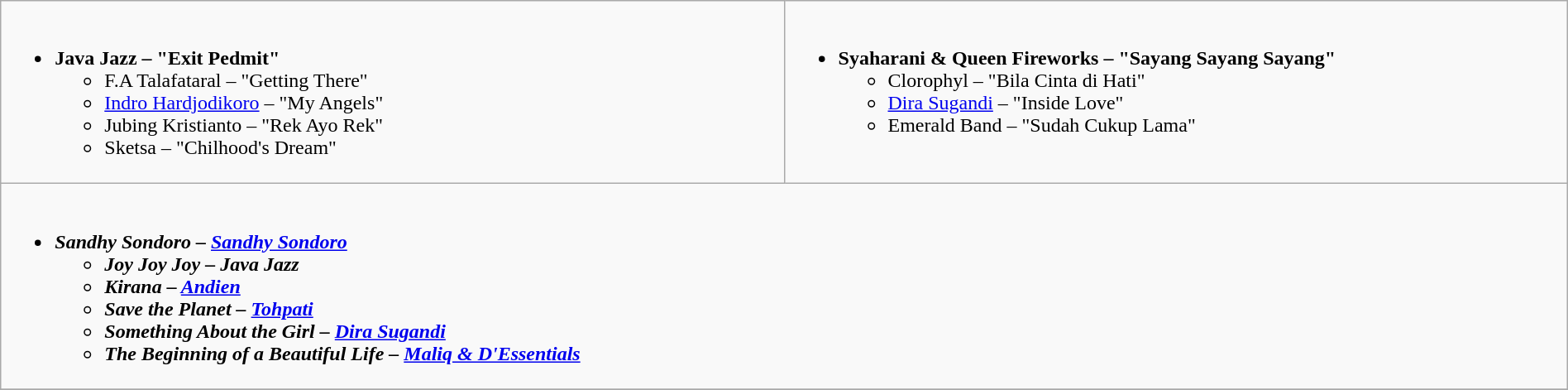<table class=wikitable style="width:100%;">
<tr>
<td valign="top" width="50%"><br><ul><li><strong>Java Jazz – "Exit Pedmit"</strong><ul><li>F.A Talafataral – "Getting There"</li><li><a href='#'>Indro Hardjodikoro</a> – "My Angels"</li><li>Jubing Kristianto – "Rek Ayo Rek"</li><li>Sketsa – "Chilhood's Dream"</li></ul></li></ul></td>
<td valign="top" width="50%"><br><ul><li><strong>Syaharani & Queen Fireworks – "Sayang Sayang Sayang"</strong><ul><li>Clorophyl – "Bila Cinta di Hati"</li><li><a href='#'>Dira Sugandi</a> – "Inside Love"</li><li>Emerald Band – "Sudah Cukup Lama"</li></ul></li></ul></td>
</tr>
<tr>
<td valign="top" colspan="2"><br><ul><li><strong><em>Sandhy Sondoro<em> – <a href='#'>Sandhy Sondoro</a><strong><ul><li></em>Joy Joy Joy<em> – Java Jazz</li><li></em>Kirana<em> – <a href='#'>Andien</a></li><li></em>Save the Planet<em> – <a href='#'>Tohpati</a></li><li></em>Something About the Girl<em> – <a href='#'>Dira Sugandi</a></li><li></em>The Beginning of a Beautiful Life<em> – <a href='#'>Maliq & D'Essentials</a></li></ul></li></ul></td>
</tr>
<tr>
</tr>
</table>
